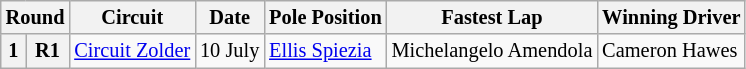<table class="wikitable" style="font-size: 85%">
<tr>
<th colspan=2>Round</th>
<th>Circuit</th>
<th>Date</th>
<th>Pole Position</th>
<th>Fastest Lap</th>
<th>Winning Driver</th>
</tr>
<tr>
<th>1</th>
<th>R1</th>
<td> <a href='#'>Circuit Zolder</a></td>
<td>10 July</td>
<td> <a href='#'>Ellis Spiezia</a></td>
<td> Michelangelo Amendola</td>
<td> Cameron Hawes</td>
</tr>
</table>
